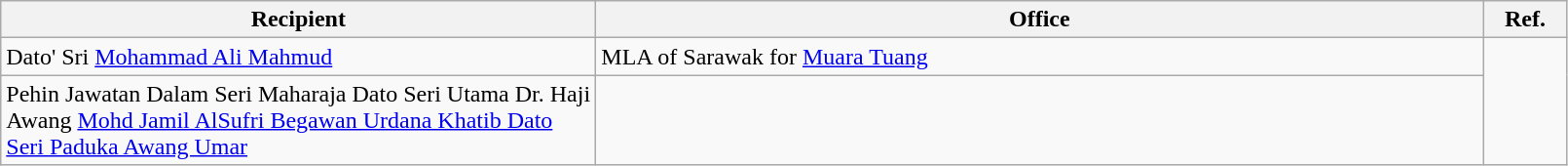<table class="wikitable">
<tr>
<th width=400>Recipient</th>
<th width=600>Office</th>
<th width=50>Ref.</th>
</tr>
<tr>
<td>Dato' Sri <a href='#'>Mohammad Ali Mahmud</a></td>
<td>MLA of Sarawak for <a href='#'>Muara Tuang</a></td>
<td rowspan="2" align=center></td>
</tr>
<tr>
<td>Pehin Jawatan Dalam Seri Maharaja Dato Seri Utama Dr. Haji Awang <a href='#'>Mohd Jamil AlSufri Begawan Urdana Khatib Dato Seri Paduka Awang Umar</a></td>
<td></td>
</tr>
</table>
